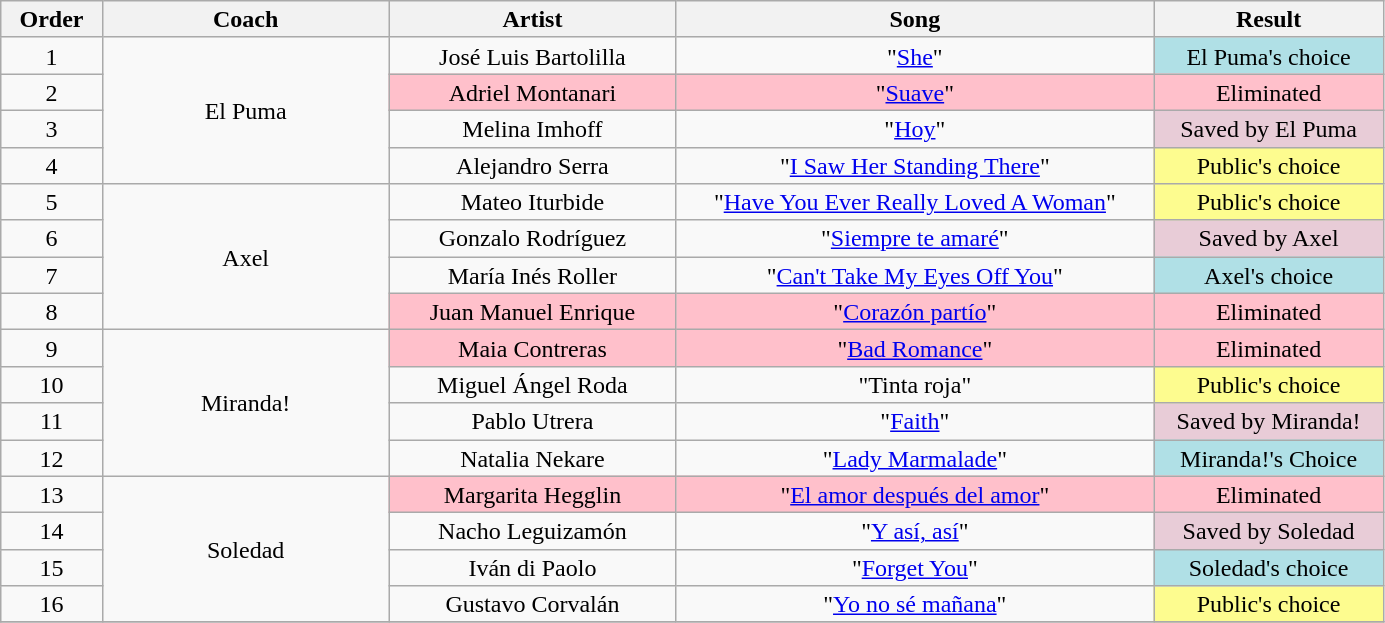<table class="wikitable" style="text-align:center; line-height:17px; width:73%;">
<tr>
<th width="05%">Order</th>
<th width="15%">Coach</th>
<th width="15%">Artist</th>
<th width="25%">Song</th>
<th width="12%">Result</th>
</tr>
<tr>
<td>1</td>
<td rowspan="4">El Puma</td>
<td>José Luis Bartolilla</td>
<td>"<a href='#'>She</a>"</td>
<td style="background:#B0E0E6;">El Puma's choice</td>
</tr>
<tr>
<td>2</td>
<td style="background:pink;">Adriel Montanari</td>
<td style="background:pink;">"<a href='#'>Suave</a>"</td>
<td style="background:pink;">Eliminated</td>
</tr>
<tr>
<td>3</td>
<td>Melina Imhoff</td>
<td>"<a href='#'>Hoy</a>"</td>
<td style="background:#E8CCD7;">Saved by El Puma</td>
</tr>
<tr>
<td>4</td>
<td>Alejandro Serra</td>
<td>"<a href='#'>I Saw Her Standing There</a>"</td>
<td style="background:#fdfc8f;">Public's choice</td>
</tr>
<tr>
<td>5</td>
<td rowspan="4">Axel</td>
<td>Mateo Iturbide</td>
<td>"<a href='#'>Have You Ever Really Loved A Woman</a>"</td>
<td style="background:#fdfc8f;">Public's choice</td>
</tr>
<tr>
<td>6</td>
<td>Gonzalo Rodríguez</td>
<td>"<a href='#'>Siempre te amaré</a>"</td>
<td style="background:#E8CCD7;">Saved by Axel</td>
</tr>
<tr>
<td>7</td>
<td>María Inés Roller</td>
<td>"<a href='#'>Can't Take My Eyes Off You</a>"</td>
<td style="background:#B0E0E6;">Axel's choice</td>
</tr>
<tr>
<td>8</td>
<td style="background:pink;">Juan Manuel Enrique</td>
<td style="background:pink;">"<a href='#'>Corazón partío</a>"</td>
<td style="background:pink;">Eliminated</td>
</tr>
<tr>
<td>9</td>
<td rowspan="4">Miranda!</td>
<td style="background:pink;">Maia Contreras</td>
<td style="background:pink;">"<a href='#'>Bad Romance</a>"</td>
<td style="background:pink;">Eliminated</td>
</tr>
<tr>
<td>10</td>
<td>Miguel Ángel Roda</td>
<td>"Tinta roja"</td>
<td style="background:#fdfc8f;">Public's choice</td>
</tr>
<tr>
<td>11</td>
<td>Pablo Utrera</td>
<td>"<a href='#'>Faith</a>"</td>
<td style="background:#E8CCD7;">Saved by Miranda!</td>
</tr>
<tr>
<td>12</td>
<td>Natalia Nekare</td>
<td>"<a href='#'>Lady Marmalade</a>"</td>
<td style="background:#B0E0E6;">Miranda!'s Choice</td>
</tr>
<tr>
<td>13</td>
<td rowspan="4">Soledad</td>
<td style="background:pink;">Margarita Hegglin</td>
<td style="background:pink;">"<a href='#'>El amor después del amor</a>"</td>
<td style="background:pink;">Eliminated</td>
</tr>
<tr>
<td>14</td>
<td>Nacho Leguizamón</td>
<td>"<a href='#'>Y así, así</a>"</td>
<td style="background:#E8CCD7;">Saved by Soledad</td>
</tr>
<tr>
<td>15</td>
<td>Iván di Paolo</td>
<td>"<a href='#'>Forget You</a>"</td>
<td style="background:#B0E0E6;">Soledad's choice</td>
</tr>
<tr>
<td>16</td>
<td>Gustavo Corvalán</td>
<td>"<a href='#'>Yo no sé mañana</a>"</td>
<td style="background:#fdfc8f;">Public's choice</td>
</tr>
<tr>
</tr>
</table>
